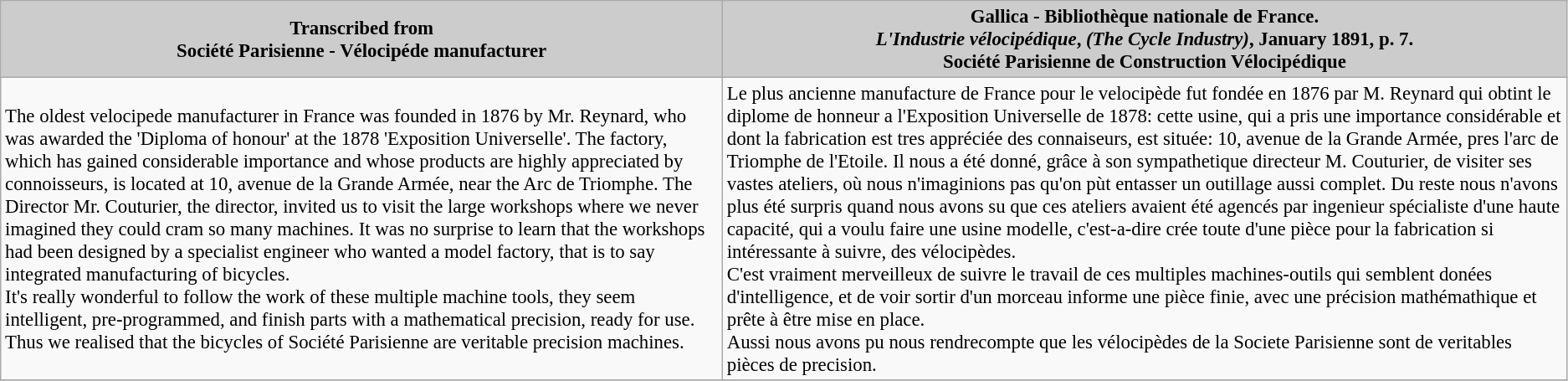<table class="wikitable" style="font-size:95%;">
<tr Musée de l'Aventure Peugeot>
<th scope=col style="background-color:#CCCCCC;">Transcribed from <br>Société Parisienne - Vélocipéde manufacturer</th>
<th scope=col style="background-color:#CCCCCC;">Gallica - Bibliothèque nationale de France.<br><em>L'Industrie vélocipédique</em>, <em>(The Cycle Industry)</em>, January 1891, p. 7. <br>Société Parisienne de Construction Vélocipédique</th>
</tr>
<tr>
<td>The oldest velocipede manufacturer in France was founded in 1876 by Mr. Reynard, who was awarded the 'Diploma of honour' at the 1878 'Exposition Universelle'. The factory, which has gained considerable importance and whose products are highly appreciated by connoisseurs, is located at 10, avenue de la Grande Armée, near the Arc de Triomphe. The Director Mr. Couturier, the director, invited us to visit the large workshops where we never imagined they could cram so many machines. It was no surprise to learn that the workshops had been designed by a specialist engineer who wanted a model factory, that is to say integrated manufacturing of bicycles.<br>It's really wonderful to follow the work of these multiple machine tools, they seem intelligent, pre-programmed, and finish parts with a mathematical precision, ready for use.<br>Thus we realised that the bicycles of Société Parisienne are veritable precision machines.</td>
<td>Le plus ancienne manufacture de France pour le velocipède fut fondée en 1876 par M. Reynard qui obtint le diplome de honneur a l'Exposition Universelle de 1878: cette usine, qui a pris une importance considérable et dont la fabrication est tres appréciée des connaiseurs, est située: 10, avenue de la Grande Armée, pres l'arc de Triomphe de l'Etoile. Il nous a été donné, grâce à son sympathetique directeur M. Couturier, de visiter ses vastes ateliers, où nous n'imaginions pas qu'on pùt entasser un outillage aussi complet. Du reste nous n'avons plus été surpris quand nous avons su que ces ateliers avaient été agencés par ingenieur spécialiste d'une haute capacité, qui a voulu faire une usine modelle, c'est-a-dire crée toute d'une pièce pour la fabrication si intéressante à suivre, des vélocipèdes.<br>C'est vraiment merveilleux de suivre le travail de ces multiples machines-outils qui semblent donées d'intelligence, et de voir sortir d'un morceau informe une pièce finie, avec une précision mathémathique et prête à être mise en place.<br>Aussi nous avons pu nous rendrecompte que les vélocipèdes de la Societe Parisienne sont de veritables pièces de precision.</td>
</tr>
<tr>
</tr>
</table>
